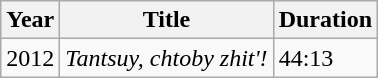<table class="wikitable">
<tr>
<th>Year</th>
<th>Title</th>
<th>Duration</th>
</tr>
<tr>
<td>2012</td>
<td><em>Tantsuy, chtoby zhit'!</em></td>
<td>44:13</td>
</tr>
</table>
